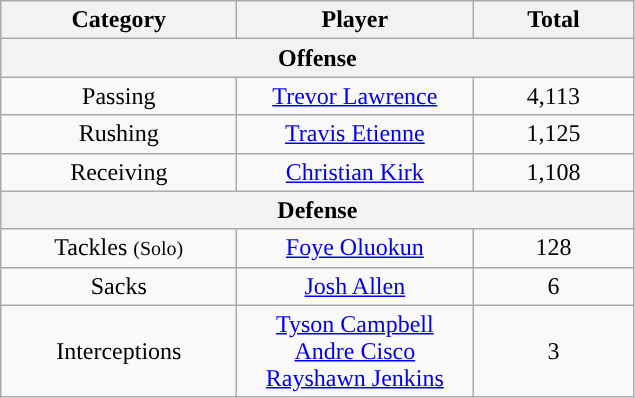<table class="wikitable" style="text-align:center">
<tr>
<th width="150">Category</th>
<th width="150">Player</th>
<th width="100">Total</th>
</tr>
<tr>
<th align="center" colspan="4">Offense</th>
</tr>
<tr>
<td>Passing</td>
<td><a href='#'>Trevor Lawrence</a></td>
<td>4,113</td>
</tr>
<tr>
<td>Rushing</td>
<td><a href='#'>Travis Etienne</a></td>
<td>1,125</td>
</tr>
<tr>
<td>Receiving</td>
<td><a href='#'>Christian Kirk</a></td>
<td>1,108</td>
</tr>
<tr>
<th align="center" colspan="4">Defense</th>
</tr>
<tr>
<td>Tackles <small>(Solo)</small></td>
<td><a href='#'>Foye Oluokun</a></td>
<td>128</td>
</tr>
<tr>
<td>Sacks</td>
<td><a href='#'>Josh Allen</a></td>
<td>6</td>
</tr>
<tr>
<td>Interceptions</td>
<td><a href='#'>Tyson Campbell</a><br><a href='#'>Andre Cisco</a><br><a href='#'>Rayshawn Jenkins</a></td>
<td>3</td>
</tr>
</table>
